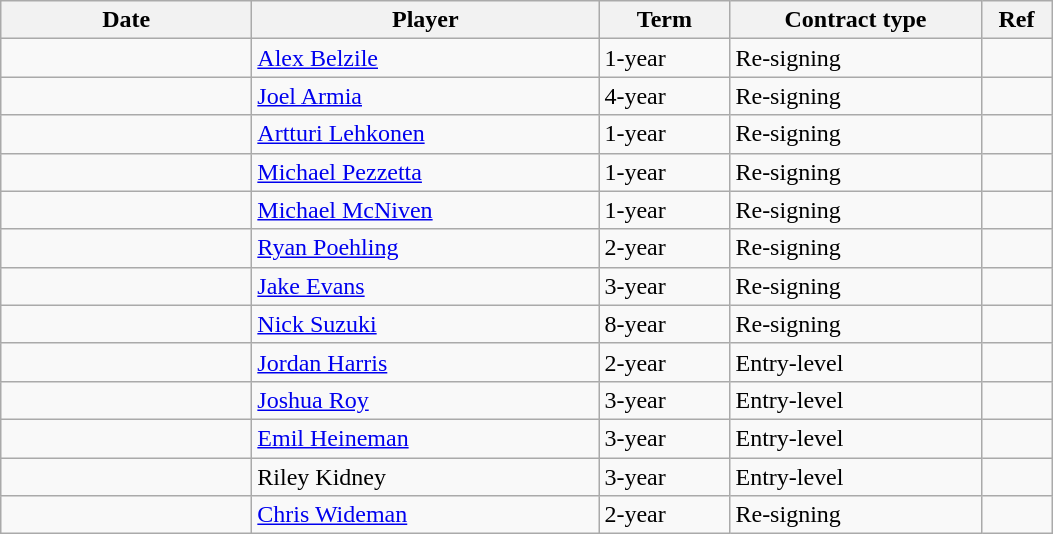<table class="wikitable">
<tr>
<th style="width: 10em;">Date</th>
<th style="width: 14em;">Player</th>
<th style="width: 5em;">Term</th>
<th style="width: 10em;">Contract type</th>
<th style="width: 2.5em;">Ref</th>
</tr>
<tr>
<td></td>
<td><a href='#'>Alex Belzile</a></td>
<td>1-year</td>
<td>Re-signing</td>
<td></td>
</tr>
<tr>
<td></td>
<td><a href='#'>Joel Armia</a></td>
<td>4-year</td>
<td>Re-signing</td>
<td></td>
</tr>
<tr>
<td></td>
<td><a href='#'>Artturi Lehkonen</a></td>
<td>1-year</td>
<td>Re-signing</td>
<td></td>
</tr>
<tr>
<td></td>
<td><a href='#'>Michael Pezzetta</a></td>
<td>1-year</td>
<td>Re-signing</td>
<td></td>
</tr>
<tr>
<td></td>
<td><a href='#'>Michael McNiven</a></td>
<td>1-year</td>
<td>Re-signing</td>
<td></td>
</tr>
<tr>
<td></td>
<td><a href='#'>Ryan Poehling</a></td>
<td>2-year</td>
<td>Re-signing</td>
<td></td>
</tr>
<tr>
<td></td>
<td><a href='#'>Jake Evans</a></td>
<td>3-year</td>
<td>Re-signing</td>
<td></td>
</tr>
<tr>
<td></td>
<td><a href='#'>Nick Suzuki</a></td>
<td>8-year</td>
<td>Re-signing</td>
<td></td>
</tr>
<tr>
<td></td>
<td><a href='#'>Jordan Harris</a></td>
<td>2-year</td>
<td>Entry-level</td>
<td></td>
</tr>
<tr>
<td></td>
<td><a href='#'>Joshua Roy</a></td>
<td>3-year</td>
<td>Entry-level</td>
<td></td>
</tr>
<tr>
<td></td>
<td><a href='#'>Emil Heineman</a></td>
<td>3-year</td>
<td>Entry-level</td>
<td></td>
</tr>
<tr>
<td></td>
<td>Riley Kidney</td>
<td>3-year</td>
<td>Entry-level</td>
<td></td>
</tr>
<tr>
<td></td>
<td><a href='#'>Chris Wideman</a></td>
<td>2-year</td>
<td>Re-signing</td>
<td></td>
</tr>
</table>
